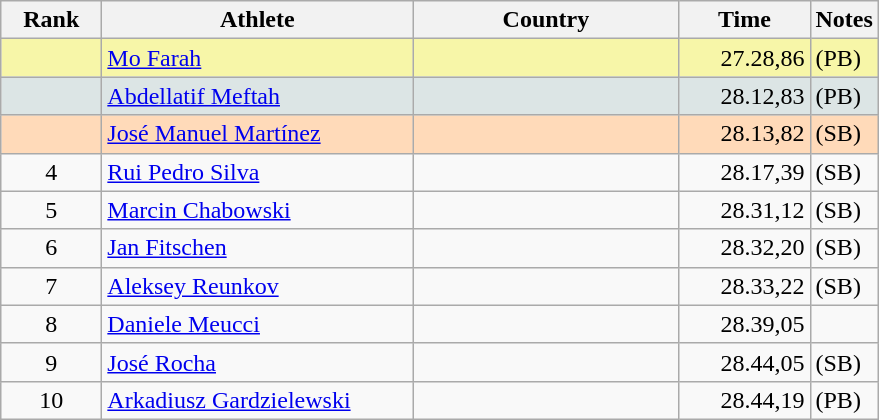<table class="wikitable">
<tr>
<th width = 60>Rank</th>
<th width = 200>Athlete</th>
<th width = 170>Country</th>
<th width = 80>Time</th>
<th>Notes</th>
</tr>
<tr bgcolor="#F7F6A8">
<td align=center></td>
<td><a href='#'>Mo Farah</a></td>
<td></td>
<td align="right">27.28,86</td>
<td>(PB)</td>
</tr>
<tr bgcolor="#DCE5E5">
<td align=center></td>
<td><a href='#'>Abdellatif Meftah</a></td>
<td></td>
<td align="right">28.12,83</td>
<td>(PB)</td>
</tr>
<tr bgcolor="#FFDAB9">
<td align=center></td>
<td><a href='#'>José Manuel Martínez</a></td>
<td></td>
<td align="right">28.13,82</td>
<td>(SB)</td>
</tr>
<tr>
<td align=center>4</td>
<td><a href='#'>Rui Pedro Silva</a></td>
<td></td>
<td align="right">28.17,39</td>
<td>(SB)</td>
</tr>
<tr>
<td align=center>5</td>
<td><a href='#'>Marcin Chabowski</a></td>
<td></td>
<td align="right">28.31,12</td>
<td>(SB)</td>
</tr>
<tr>
<td align=center>6</td>
<td><a href='#'>Jan Fitschen</a></td>
<td></td>
<td align="right">28.32,20</td>
<td>(SB)</td>
</tr>
<tr>
<td align=center>7</td>
<td><a href='#'>Aleksey Reunkov</a></td>
<td></td>
<td align="right">28.33,22</td>
<td>(SB)</td>
</tr>
<tr>
<td align=center>8</td>
<td><a href='#'>Daniele Meucci</a></td>
<td></td>
<td align="right">28.39,05</td>
<td></td>
</tr>
<tr>
<td align=center>9</td>
<td><a href='#'>José Rocha</a></td>
<td></td>
<td align="right">28.44,05</td>
<td>(SB)</td>
</tr>
<tr>
<td align=center>10</td>
<td><a href='#'>Arkadiusz Gardzielewski</a></td>
<td></td>
<td align="right">28.44,19</td>
<td>(PB)</td>
</tr>
</table>
